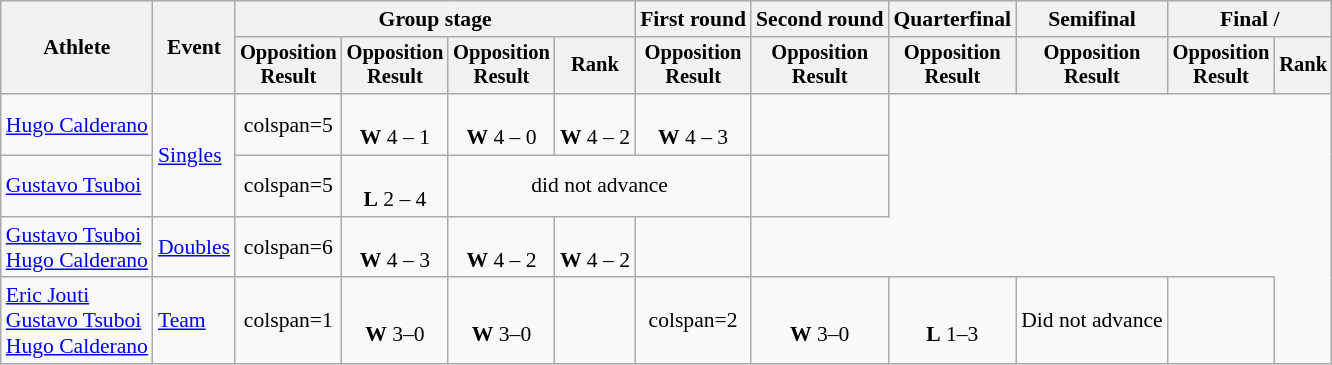<table class=wikitable style=font-size:90%;text-align:center>
<tr>
<th rowspan=2>Athlete</th>
<th rowspan=2>Event</th>
<th colspan=4>Group stage</th>
<th>First round</th>
<th>Second round</th>
<th>Quarterfinal</th>
<th>Semifinal</th>
<th colspan=2>Final / </th>
</tr>
<tr style=font-size:95%>
<th>Opposition<br>Result</th>
<th>Opposition<br>Result</th>
<th>Opposition<br>Result</th>
<th>Rank</th>
<th>Opposition<br>Result</th>
<th>Opposition<br>Result</th>
<th>Opposition<br>Result</th>
<th>Opposition<br>Result</th>
<th>Opposition<br>Result</th>
<th>Rank</th>
</tr>
<tr>
<td align=left><a href='#'>Hugo Calderano</a></td>
<td align=left rowspan=2><a href='#'>Singles</a></td>
<td>colspan=5 </td>
<td><br><strong>W</strong> 4 – 1</td>
<td><br><strong>W</strong> 4 – 0</td>
<td><br><strong>W</strong> 4 – 2</td>
<td><br><strong>W</strong> 4 – 3</td>
<td></td>
</tr>
<tr>
<td align=left><a href='#'>Gustavo Tsuboi</a></td>
<td>colspan=5 </td>
<td><br><strong>L</strong> 2 – 4</td>
<td colspan=3>did not advance</td>
<td></td>
</tr>
<tr>
<td align=left><a href='#'>Gustavo Tsuboi</a><br><a href='#'>Hugo Calderano</a></td>
<td align=left><a href='#'>Doubles</a></td>
<td>colspan=6 </td>
<td><br><strong>W</strong> 4 – 3</td>
<td><br><strong>W</strong> 4 – 2</td>
<td><br><strong>W</strong> 4 – 2</td>
<td></td>
</tr>
<tr>
<td align=left><a href='#'>Eric Jouti</a><br><a href='#'>Gustavo Tsuboi</a><br><a href='#'>Hugo Calderano</a></td>
<td align=left><a href='#'>Team</a></td>
<td>colspan=1 </td>
<td><br><strong>W</strong> 3–0</td>
<td><br><strong>W</strong> 3–0</td>
<td></td>
<td>colspan=2 </td>
<td><br><strong>W</strong> 3–0</td>
<td><br><strong>L</strong> 1–3</td>
<td>Did not advance</td>
<td></td>
</tr>
</table>
